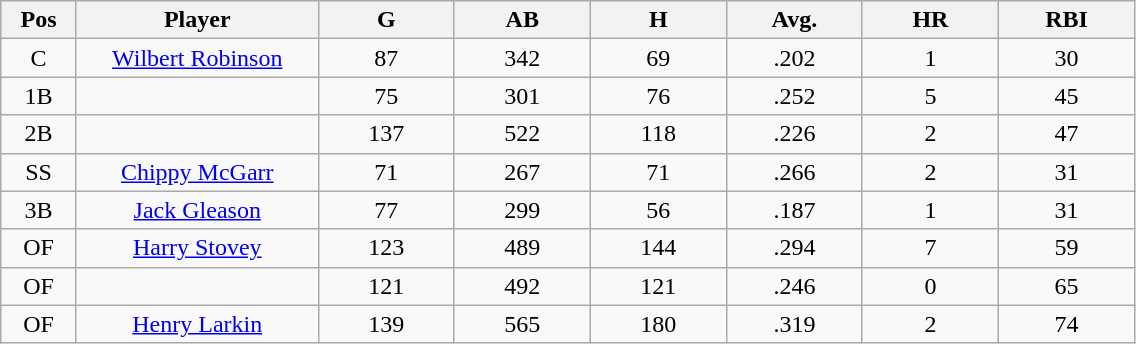<table class="wikitable sortable">
<tr>
<th bgcolor="#DDDDFF" width="5%">Pos</th>
<th bgcolor="#DDDDFF" width="16%">Player</th>
<th bgcolor="#DDDDFF" width="9%">G</th>
<th bgcolor="#DDDDFF" width="9%">AB</th>
<th bgcolor="#DDDDFF" width="9%">H</th>
<th bgcolor="#DDDDFF" width="9%">Avg.</th>
<th bgcolor="#DDDDFF" width="9%">HR</th>
<th bgcolor="#DDDDFF" width="9%">RBI</th>
</tr>
<tr align="center">
<td>C</td>
<td><a href='#'>Wilbert Robinson</a></td>
<td>87</td>
<td>342</td>
<td>69</td>
<td>.202</td>
<td>1</td>
<td>30</td>
</tr>
<tr align=center>
<td>1B</td>
<td></td>
<td>75</td>
<td>301</td>
<td>76</td>
<td>.252</td>
<td>5</td>
<td>45</td>
</tr>
<tr align="center">
<td>2B</td>
<td></td>
<td>137</td>
<td>522</td>
<td>118</td>
<td>.226</td>
<td>2</td>
<td>47</td>
</tr>
<tr align="center">
<td>SS</td>
<td><a href='#'>Chippy McGarr</a></td>
<td>71</td>
<td>267</td>
<td>71</td>
<td>.266</td>
<td>2</td>
<td>31</td>
</tr>
<tr align=center>
<td>3B</td>
<td><a href='#'>Jack Gleason</a></td>
<td>77</td>
<td>299</td>
<td>56</td>
<td>.187</td>
<td>1</td>
<td>31</td>
</tr>
<tr align=center>
<td>OF</td>
<td><a href='#'>Harry Stovey</a></td>
<td>123</td>
<td>489</td>
<td>144</td>
<td>.294</td>
<td>7</td>
<td>59</td>
</tr>
<tr align=center>
<td>OF</td>
<td></td>
<td>121</td>
<td>492</td>
<td>121</td>
<td>.246</td>
<td>0</td>
<td>65</td>
</tr>
<tr align="center">
<td>OF</td>
<td><a href='#'>Henry Larkin</a></td>
<td>139</td>
<td>565</td>
<td>180</td>
<td>.319</td>
<td>2</td>
<td>74</td>
</tr>
</table>
